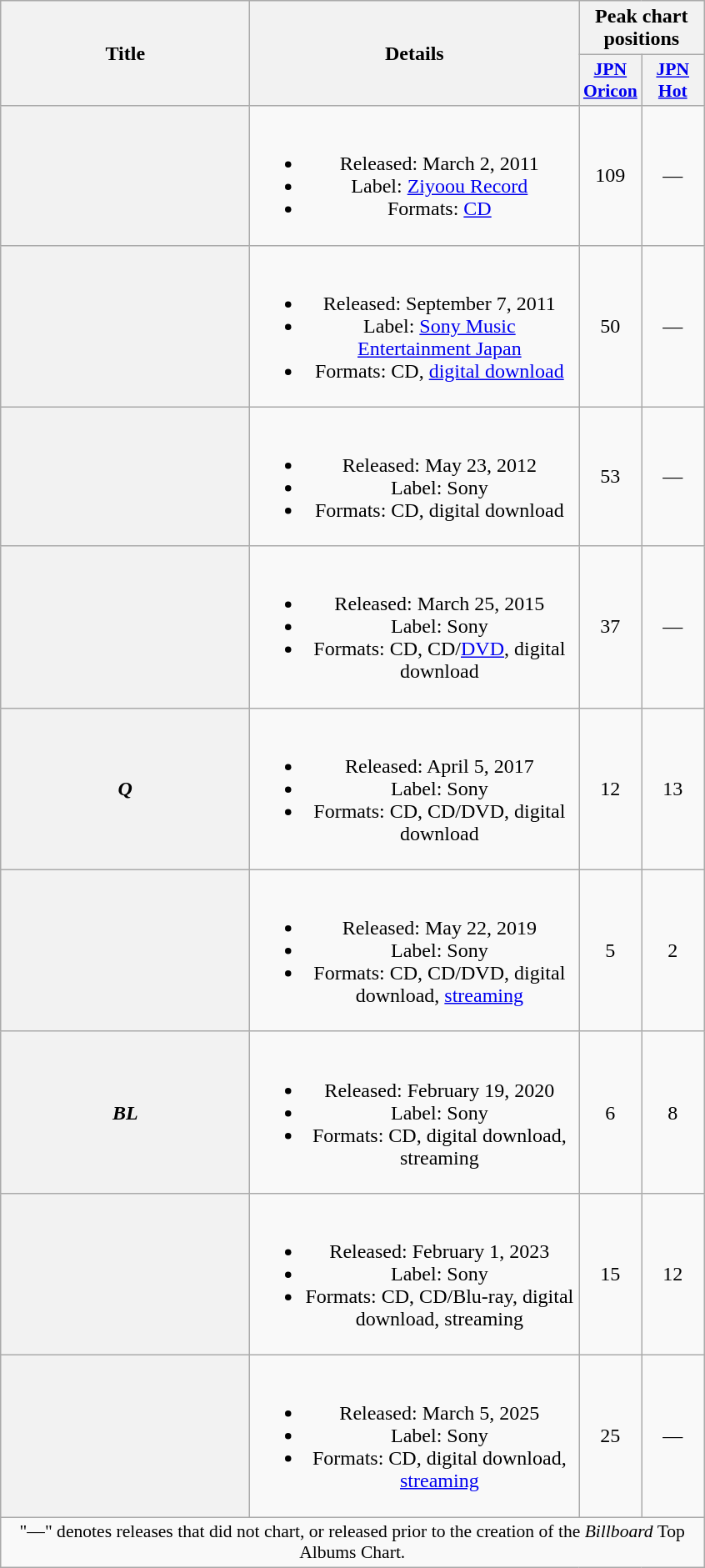<table class="wikitable plainrowheaders" style="text-align:center;">
<tr>
<th scope="col" rowspan="2" style="width:12em;">Title</th>
<th scope="col" rowspan="2" style="width:16em;">Details</th>
<th scope="col" colspan="2">Peak chart positions</th>
</tr>
<tr>
<th scope="col" style="width:3em;font-size:90%;"><a href='#'>JPN<br>Oricon</a><br></th>
<th scope="col" style="width:3em;font-size:90%;"><a href='#'>JPN<br>Hot</a><br></th>
</tr>
<tr>
<th scope="row"></th>
<td><br><ul><li>Released: March 2, 2011 </li><li>Label: <a href='#'>Ziyoou Record</a></li><li>Formats: <a href='#'>CD</a></li></ul></td>
<td>109</td>
<td>—</td>
</tr>
<tr>
<th scope="row"></th>
<td><br><ul><li>Released: September 7, 2011 </li><li>Label: <a href='#'>Sony Music Entertainment Japan</a></li><li>Formats: CD, <a href='#'>digital download</a></li></ul></td>
<td>50</td>
<td>—</td>
</tr>
<tr>
<th scope="row"></th>
<td><br><ul><li>Released: May 23, 2012 </li><li>Label: Sony</li><li>Formats: CD, digital download</li></ul></td>
<td>53</td>
<td>—</td>
</tr>
<tr>
<th scope="row"></th>
<td><br><ul><li>Released: March 25, 2015 </li><li>Label: Sony</li><li>Formats: CD, CD/<a href='#'>DVD</a>, digital download</li></ul></td>
<td>37</td>
<td>—</td>
</tr>
<tr>
<th scope="row"><em>Q</em></th>
<td><br><ul><li>Released: April 5, 2017 </li><li>Label: Sony</li><li>Formats: CD, CD/DVD, digital download</li></ul></td>
<td>12</td>
<td>13</td>
</tr>
<tr>
<th scope="row"></th>
<td><br><ul><li>Released: May 22, 2019 </li><li>Label: Sony</li><li>Formats: CD, CD/DVD, digital download, <a href='#'>streaming</a></li></ul></td>
<td>5</td>
<td>2</td>
</tr>
<tr>
<th scope="row"><em>BL</em></th>
<td><br><ul><li>Released: February 19, 2020 </li><li>Label: Sony</li><li>Formats: CD, digital download, streaming</li></ul></td>
<td>6</td>
<td>8</td>
</tr>
<tr>
<th scope="row"></th>
<td><br><ul><li>Released: February 1, 2023 </li><li>Label: Sony</li><li>Formats: CD, CD/Blu-ray, digital download, streaming</li></ul></td>
<td>15</td>
<td>12</td>
</tr>
<tr>
<th scope="row"></th>
<td><br><ul><li>Released: March 5, 2025</li><li>Label: Sony</li><li>Formats: CD, digital download, <a href='#'>streaming</a></li></ul></td>
<td>25</td>
<td>—</td>
</tr>
<tr>
<td colspan="16" style="font-size:90%">"—" denotes releases that did not chart, or released prior to the creation of the <em>Billboard</em> Top Albums Chart.</td>
</tr>
</table>
